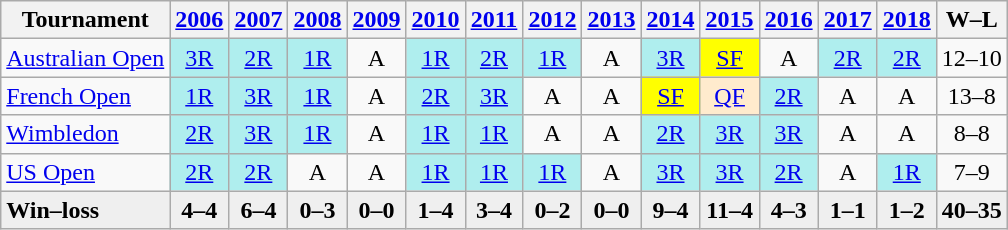<table class=wikitable style=text-align:center;>
<tr>
<th>Tournament</th>
<th><a href='#'>2006</a></th>
<th><a href='#'>2007</a></th>
<th><a href='#'>2008</a></th>
<th><a href='#'>2009</a></th>
<th><a href='#'>2010</a></th>
<th><a href='#'>2011</a></th>
<th><a href='#'>2012</a></th>
<th><a href='#'>2013</a></th>
<th><a href='#'>2014</a></th>
<th><a href='#'>2015</a></th>
<th><a href='#'>2016</a></th>
<th><a href='#'>2017</a></th>
<th><a href='#'>2018</a></th>
<th>W–L</th>
</tr>
<tr>
<td align=left><a href='#'>Australian Open</a></td>
<td bgcolor=afeeee><a href='#'>3R</a></td>
<td bgcolor=afeeee><a href='#'>2R</a></td>
<td bgcolor=afeeee><a href='#'>1R</a></td>
<td>A</td>
<td bgcolor=afeeee><a href='#'>1R</a></td>
<td bgcolor=afeeee><a href='#'>2R</a></td>
<td bgcolor=afeeee><a href='#'>1R</a></td>
<td>A</td>
<td bgcolor=afeeee><a href='#'>3R</a></td>
<td bgcolor=yellow><a href='#'>SF</a></td>
<td>A</td>
<td bgcolor=afeeee><a href='#'>2R</a></td>
<td bgcolor=afeeee><a href='#'>2R</a></td>
<td>12–10</td>
</tr>
<tr>
<td align=left><a href='#'>French Open</a></td>
<td bgcolor=afeeee><a href='#'>1R</a></td>
<td bgcolor=afeeee><a href='#'>3R</a></td>
<td bgcolor=afeeee><a href='#'>1R</a></td>
<td>A</td>
<td bgcolor=afeeee><a href='#'>2R</a></td>
<td bgcolor=afeeee><a href='#'>3R</a></td>
<td>A</td>
<td>A</td>
<td bgcolor=yellow><a href='#'>SF</a></td>
<td bgcolor=ffebcd><a href='#'>QF</a></td>
<td bgcolor=afeeee><a href='#'>2R</a></td>
<td>A</td>
<td>A</td>
<td>13–8</td>
</tr>
<tr>
<td align=left><a href='#'>Wimbledon</a></td>
<td bgcolor=afeeee><a href='#'>2R</a></td>
<td bgcolor=afeeee><a href='#'>3R</a></td>
<td bgcolor=afeeee><a href='#'>1R</a></td>
<td>A</td>
<td bgcolor=afeeee><a href='#'>1R</a></td>
<td bgcolor=afeeee><a href='#'>1R</a></td>
<td>A</td>
<td>A</td>
<td bgcolor=afeeee><a href='#'>2R</a></td>
<td bgcolor=afeeee><a href='#'>3R</a></td>
<td bgcolor=afeeee><a href='#'>3R</a></td>
<td>A</td>
<td>A</td>
<td>8–8</td>
</tr>
<tr>
<td align=left><a href='#'>US Open</a></td>
<td bgcolor=afeeee><a href='#'>2R</a></td>
<td bgcolor=afeeee><a href='#'>2R</a></td>
<td>A</td>
<td>A</td>
<td bgcolor=afeeee><a href='#'>1R</a></td>
<td bgcolor=afeeee><a href='#'>1R</a></td>
<td bgcolor=afeeee><a href='#'>1R</a></td>
<td>A</td>
<td bgcolor=afeeee><a href='#'>3R</a></td>
<td bgcolor=afeeee><a href='#'>3R</a></td>
<td bgcolor=afeeee><a href='#'>2R</a></td>
<td>A</td>
<td bgcolor=afeeee><a href='#'>1R</a></td>
<td>7–9</td>
</tr>
<tr style="background:#efefef; font-weight:bold;">
<td style="text-align:left">Win–loss</td>
<td>4–4</td>
<td>6–4</td>
<td>0–3</td>
<td>0–0</td>
<td>1–4</td>
<td>3–4</td>
<td>0–2</td>
<td>0–0</td>
<td>9–4</td>
<td>11–4</td>
<td>4–3</td>
<td>1–1</td>
<td>1–2</td>
<td>40–35</td>
</tr>
</table>
